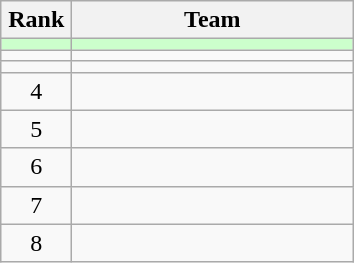<table class="wikitable" style="text-align: center;">
<tr>
<th width=40>Rank</th>
<th width=180>Team</th>
</tr>
<tr bgcolor=ccffcc>
<td></td>
<td align=left></td>
</tr>
<tr>
<td></td>
<td align=left></td>
</tr>
<tr>
<td></td>
<td align=left></td>
</tr>
<tr>
<td>4</td>
<td align=left></td>
</tr>
<tr>
<td>5</td>
<td align=left></td>
</tr>
<tr>
<td>6</td>
<td align=left></td>
</tr>
<tr>
<td>7</td>
<td align=left></td>
</tr>
<tr>
<td>8</td>
<td align=left></td>
</tr>
</table>
